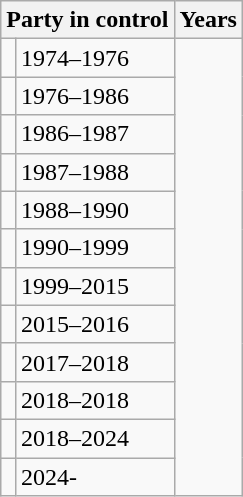<table class="wikitable">
<tr>
<th colspan="2">Party in control</th>
<th>Years</th>
</tr>
<tr>
<td></td>
<td>1974–1976</td>
</tr>
<tr>
<td></td>
<td>1976–1986</td>
</tr>
<tr>
<td></td>
<td>1986–1987</td>
</tr>
<tr>
<td></td>
<td>1987–1988</td>
</tr>
<tr>
<td></td>
<td>1988–1990</td>
</tr>
<tr>
<td></td>
<td>1990–1999</td>
</tr>
<tr>
<td></td>
<td>1999–2015</td>
</tr>
<tr>
<td></td>
<td>2015–2016</td>
</tr>
<tr>
<td></td>
<td>2017–2018</td>
</tr>
<tr>
<td></td>
<td>2018–2018</td>
</tr>
<tr>
<td></td>
<td>2018–2024</td>
</tr>
<tr>
<td></td>
<td>2024-</td>
</tr>
</table>
